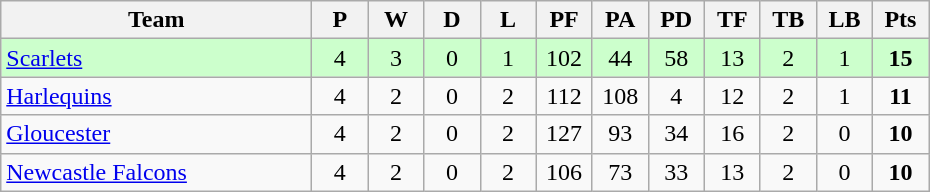<table class="wikitable" style="text-align: center;">
<tr>
<th width="200">Team</th>
<th width="30">P</th>
<th width="30">W</th>
<th width="30">D</th>
<th width="30">L</th>
<th width="30">PF</th>
<th width="30">PA</th>
<th width="30">PD</th>
<th width="30">TF</th>
<th width="30">TB</th>
<th width="30">LB</th>
<th width="30">Pts</th>
</tr>
<tr bgcolor="#ccffcc">
<td align=left> <a href='#'>Scarlets</a></td>
<td>4</td>
<td>3</td>
<td>0</td>
<td>1</td>
<td>102</td>
<td>44</td>
<td>58</td>
<td>13</td>
<td>2</td>
<td>1</td>
<td><strong>15</strong></td>
</tr>
<tr>
<td align=left> <a href='#'>Harlequins</a></td>
<td>4</td>
<td>2</td>
<td>0</td>
<td>2</td>
<td>112</td>
<td>108</td>
<td>4</td>
<td>12</td>
<td>2</td>
<td>1</td>
<td><strong>11</strong></td>
</tr>
<tr>
<td align=left> <a href='#'>Gloucester</a></td>
<td>4</td>
<td>2</td>
<td>0</td>
<td>2</td>
<td>127</td>
<td>93</td>
<td>34</td>
<td>16</td>
<td>2</td>
<td>0</td>
<td><strong>10</strong></td>
</tr>
<tr>
<td align=left> <a href='#'>Newcastle Falcons</a></td>
<td>4</td>
<td>2</td>
<td>0</td>
<td>2</td>
<td>106</td>
<td>73</td>
<td>33</td>
<td>13</td>
<td>2</td>
<td>0</td>
<td><strong>10</strong></td>
</tr>
</table>
